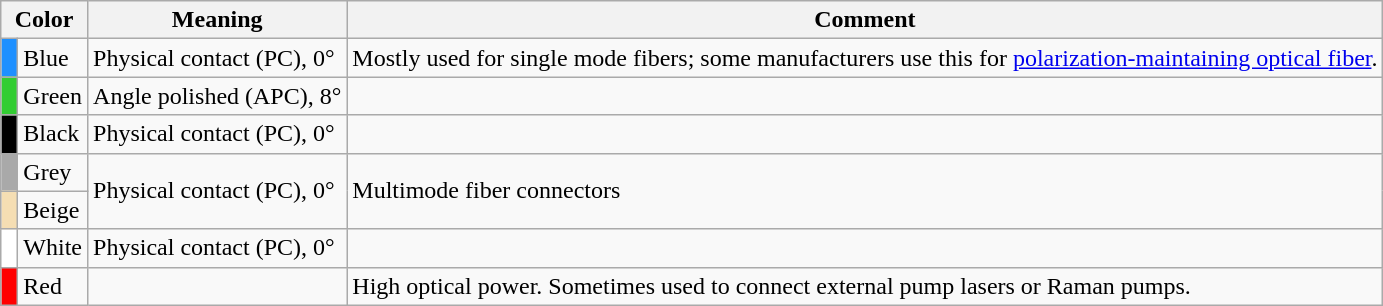<table class=wikitable>
<tr>
<th colspan=2>Color</th>
<th>Meaning</th>
<th>Comment</th>
</tr>
<tr>
<td style="background:dodgerblue"> </td>
<td>Blue</td>
<td>Physical contact (PC), 0°</td>
<td>Mostly used for single mode fibers; some manufacturers use this for <a href='#'>polarization-maintaining optical fiber</a>.</td>
</tr>
<tr>
<td style="background:limegreen"></td>
<td>Green</td>
<td>Angle polished (APC), 8°</td>
<td></td>
</tr>
<tr>
<td style="background:Black"></td>
<td>Black</td>
<td>Physical contact (PC), 0°</td>
<td></td>
</tr>
<tr>
<td style="background:darkgray"></td>
<td>Grey</td>
<td rowspan=2>Physical contact (PC), 0°</td>
<td rowspan=2>Multimode fiber connectors</td>
</tr>
<tr>
<td style="background:wheat"></td>
<td>Beige</td>
</tr>
<tr>
<td style="background:White"></td>
<td>White</td>
<td>Physical contact (PC), 0°</td>
<td></td>
</tr>
<tr>
<td style="background:Red"></td>
<td>Red</td>
<td></td>
<td>High optical power. Sometimes used to connect external pump lasers or Raman pumps.</td>
</tr>
</table>
